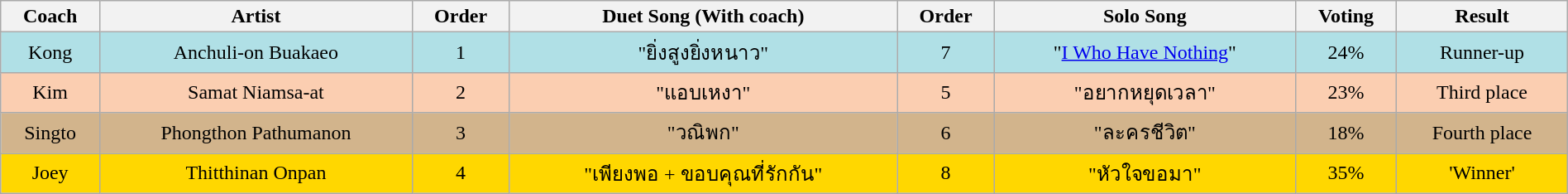<table class="wikitable" style="text-align:center; width:100%;">
<tr>
<th>Coach</th>
<th>Artist</th>
<th>Order</th>
<th>Duet Song (With coach)</th>
<th>Order</th>
<th>Solo Song</th>
<th>Voting</th>
<th>Result</th>
</tr>
<tr style="background:#B0E0E6;">
<td>Kong</td>
<td>Anchuli-on Buakaeo</td>
<td>1</td>
<td>"ยิ่งสูงยิ่งหนาว"</td>
<td>7</td>
<td>"<a href='#'>I Who Have Nothing</a>"</td>
<td>24%</td>
<td>Runner-up</td>
</tr>
<tr style="background:#FBCEB1;">
<td>Kim</td>
<td>Samat Niamsa-at</td>
<td>2</td>
<td>"แอบเหงา"</td>
<td>5</td>
<td>"อยากหยุดเวลา"</td>
<td>23%</td>
<td>Third place</td>
</tr>
<tr style="background:Tan;">
<td>Singto</td>
<td>Phongthon Pathumanon</td>
<td>3</td>
<td>"วณิพก"</td>
<td>6</td>
<td>"ละครชีวิต"</td>
<td>18%</td>
<td>Fourth place</td>
</tr>
<tr style="background:gold;">
<td>Joey</td>
<td>Thitthinan Onpan</td>
<td>4</td>
<td>"เพียงพอ + ขอบคุณที่รักกัน"</td>
<td>8</td>
<td>"หัวใจขอมา"</td>
<td>35%</td>
<td>'Winner'</td>
</tr>
</table>
